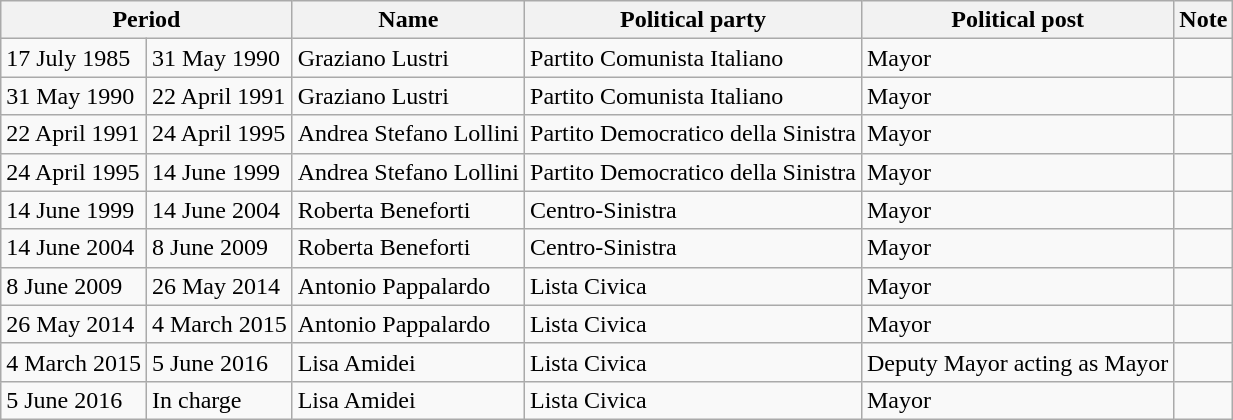<table class="wikitable">
<tr>
<th colspan="2">Period</th>
<th>Name</th>
<th>Political party</th>
<th>Political post</th>
<th>Note</th>
</tr>
<tr>
<td>17 July 1985</td>
<td>31 May 1990</td>
<td>Graziano Lustri</td>
<td>Partito Comunista Italiano</td>
<td>Mayor</td>
<td></td>
</tr>
<tr>
<td>31 May 1990</td>
<td>22 April 1991</td>
<td>Graziano Lustri</td>
<td>Partito Comunista Italiano</td>
<td>Mayor</td>
<td></td>
</tr>
<tr>
<td>22 April 1991</td>
<td>24 April 1995</td>
<td>Andrea Stefano Lollini</td>
<td>Partito Democratico della Sinistra</td>
<td>Mayor</td>
<td></td>
</tr>
<tr>
<td>24 April 1995</td>
<td>14 June 1999</td>
<td>Andrea Stefano Lollini</td>
<td>Partito Democratico della Sinistra</td>
<td>Mayor</td>
<td></td>
</tr>
<tr>
<td>14 June 1999</td>
<td>14 June 2004</td>
<td>Roberta Beneforti</td>
<td>Centro-Sinistra</td>
<td>Mayor</td>
<td></td>
</tr>
<tr>
<td>14 June 2004</td>
<td>8 June 2009</td>
<td>Roberta Beneforti</td>
<td>Centro-Sinistra</td>
<td>Mayor</td>
<td></td>
</tr>
<tr>
<td>8 June 2009</td>
<td>26 May 2014</td>
<td>Antonio Pappalardo</td>
<td>Lista Civica</td>
<td>Mayor</td>
<td></td>
</tr>
<tr>
<td>26 May 2014</td>
<td>4 March 2015</td>
<td>Antonio Pappalardo</td>
<td>Lista Civica</td>
<td>Mayor</td>
<td></td>
</tr>
<tr>
<td>4 March 2015</td>
<td>5 June 2016</td>
<td>Lisa Amidei</td>
<td>Lista Civica</td>
<td>Deputy Mayor acting as Mayor</td>
<td></td>
</tr>
<tr>
<td>5 June 2016</td>
<td>In charge</td>
<td>Lisa Amidei</td>
<td>Lista Civica</td>
<td>Mayor</td>
<td></td>
</tr>
</table>
